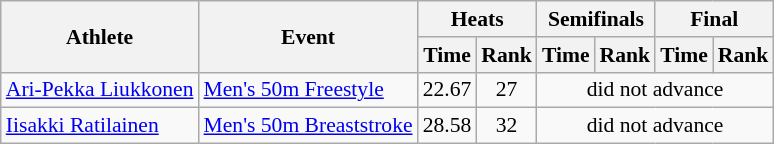<table class=wikitable style="font-size:90%">
<tr>
<th rowspan="2">Athlete</th>
<th rowspan="2">Event</th>
<th colspan="2">Heats</th>
<th colspan="2">Semifinals</th>
<th colspan="2">Final</th>
</tr>
<tr>
<th>Time</th>
<th>Rank</th>
<th>Time</th>
<th>Rank</th>
<th>Time</th>
<th>Rank</th>
</tr>
<tr>
<td rowspan="1"><a href='#'>Ari-Pekka Liukkonen</a></td>
<td><a href='#'>Men's 50m Freestyle</a></td>
<td align=center>22.67</td>
<td align=center>27</td>
<td align=center colspan=4>did not advance</td>
</tr>
<tr>
<td rowspan="1"><a href='#'>Iisakki Ratilainen</a></td>
<td><a href='#'>Men's 50m Breaststroke</a></td>
<td align=center>28.58</td>
<td align=center>32</td>
<td align=center colspan=4>did not advance</td>
</tr>
</table>
